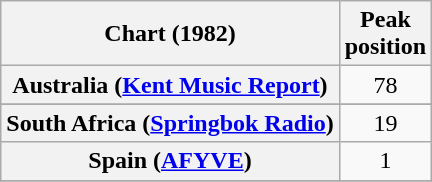<table class="wikitable sortable plainrowheaders" style="text-align:center">
<tr>
<th scope="col">Chart (1982)</th>
<th scope="col">Peak<br>position</th>
</tr>
<tr>
<th scope="row">Australia (<a href='#'>Kent Music Report</a>)</th>
<td>78</td>
</tr>
<tr>
</tr>
<tr>
</tr>
<tr>
</tr>
<tr>
</tr>
<tr>
</tr>
<tr>
</tr>
<tr>
<th scope="row">South Africa (<a href='#'>Springbok Radio</a>)</th>
<td>19</td>
</tr>
<tr>
<th scope="row">Spain (<a href='#'>AFYVE</a>)</th>
<td>1</td>
</tr>
<tr>
</tr>
<tr>
</tr>
<tr>
</tr>
</table>
